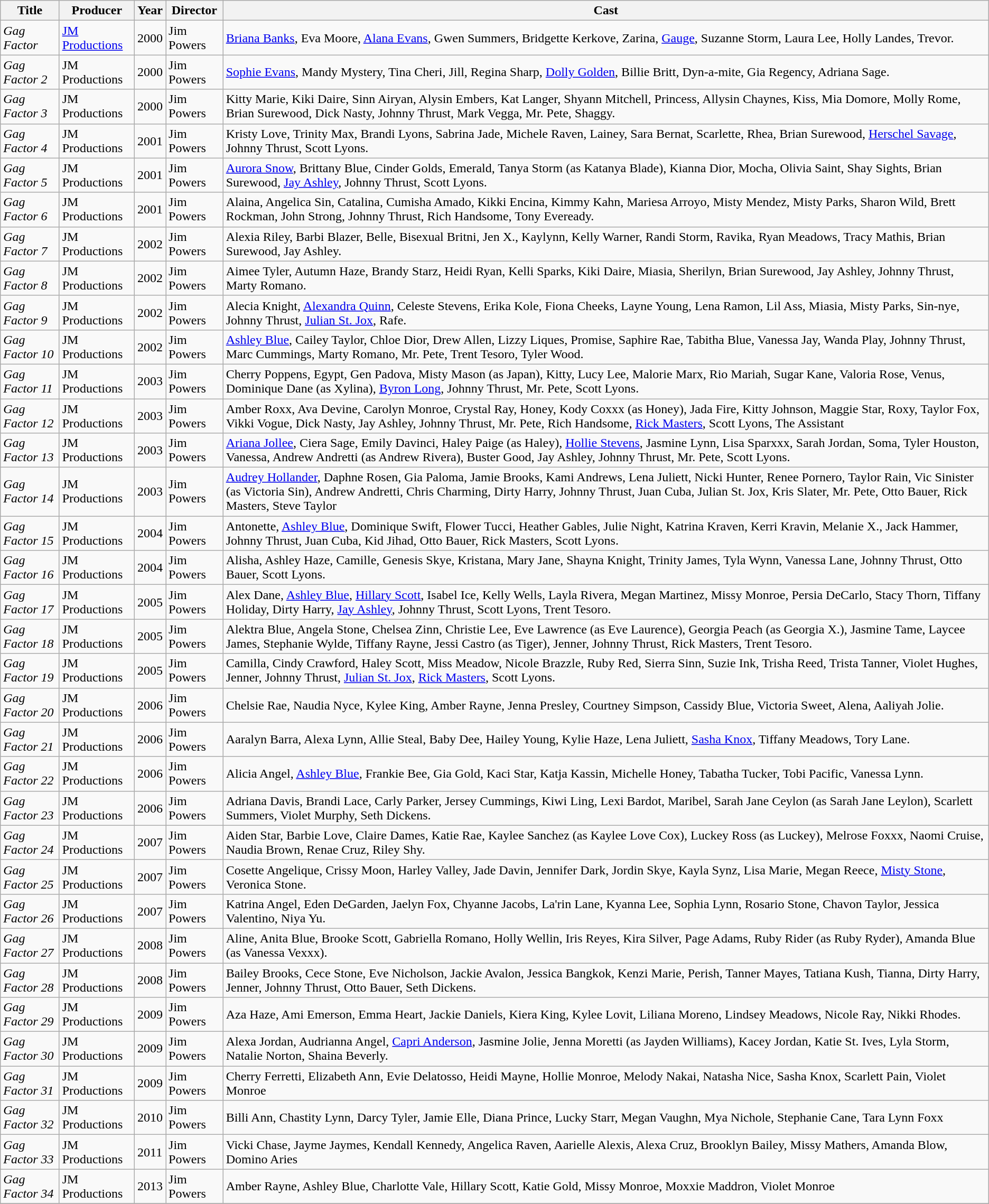<table class="wikitable">
<tr>
<th>Title</th>
<th>Producer</th>
<th>Year</th>
<th>Director</th>
<th>Cast</th>
</tr>
<tr>
<td><em>Gag Factor</em></td>
<td><a href='#'>JM Productions</a></td>
<td>2000</td>
<td>Jim Powers</td>
<td><a href='#'>Briana Banks</a>, Eva Moore, <a href='#'>Alana Evans</a>, Gwen Summers, Bridgette Kerkove, Zarina, <a href='#'>Gauge</a>, Suzanne Storm, Laura Lee, Holly Landes, Trevor.</td>
</tr>
<tr>
<td><em>Gag Factor 2</em></td>
<td>JM Productions</td>
<td>2000</td>
<td>Jim Powers</td>
<td><a href='#'>Sophie Evans</a>, Mandy Mystery, Tina Cheri, Jill, Regina Sharp, <a href='#'>Dolly Golden</a>, Billie Britt, Dyn-a-mite, Gia Regency, Adriana Sage.</td>
</tr>
<tr>
<td><em>Gag Factor 3</em></td>
<td>JM Productions</td>
<td>2000</td>
<td>Jim Powers</td>
<td>Kitty Marie, Kiki Daire, Sinn Airyan, Alysin Embers, Kat Langer, Shyann Mitchell, Princess, Allysin Chaynes, Kiss, Mia Domore, Molly Rome, Brian Surewood, Dick Nasty, Johnny Thrust, Mark Vegga, Mr. Pete, Shaggy.</td>
</tr>
<tr>
<td><em>Gag Factor 4</em></td>
<td>JM Productions</td>
<td>2001</td>
<td>Jim Powers</td>
<td>Kristy Love, Trinity Max, Brandi Lyons, Sabrina Jade, Michele Raven, Lainey, Sara Bernat, Scarlette, Rhea, Brian Surewood, <a href='#'>Herschel Savage</a>, Johnny Thrust, Scott Lyons.</td>
</tr>
<tr>
<td><em>Gag Factor 5</em></td>
<td>JM Productions</td>
<td>2001</td>
<td>Jim Powers</td>
<td><a href='#'>Aurora Snow</a>, Brittany Blue, Cinder Golds, Emerald, Tanya Storm (as Katanya Blade), Kianna Dior, Mocha, Olivia Saint, Shay Sights, Brian Surewood, <a href='#'>Jay Ashley</a>, Johnny Thrust, Scott Lyons.</td>
</tr>
<tr>
<td><em>Gag Factor 6</em></td>
<td>JM Productions</td>
<td>2001</td>
<td>Jim Powers</td>
<td>Alaina, Angelica Sin, Catalina, Cumisha Amado, Kikki Encina, Kimmy Kahn, Mariesa Arroyo, Misty Mendez, Misty Parks, Sharon Wild, Brett Rockman, John Strong, Johnny Thrust, Rich Handsome, Tony Eveready.</td>
</tr>
<tr>
<td><em>Gag Factor 7</em></td>
<td>JM Productions</td>
<td>2002</td>
<td>Jim Powers</td>
<td>Alexia Riley, Barbi Blazer, Belle, Bisexual Britni, Jen X., Kaylynn, Kelly Warner, Randi Storm, Ravika, Ryan Meadows, Tracy Mathis, Brian Surewood, Jay Ashley.</td>
</tr>
<tr>
<td><em>Gag Factor 8</em></td>
<td>JM Productions</td>
<td>2002</td>
<td>Jim Powers</td>
<td>Aimee Tyler, Autumn Haze, Brandy Starz, Heidi Ryan, Kelli Sparks, Kiki Daire, Miasia, Sherilyn, Brian Surewood, Jay Ashley, Johnny Thrust, Marty Romano.</td>
</tr>
<tr>
<td><em>Gag Factor 9</em></td>
<td>JM Productions</td>
<td>2002</td>
<td>Jim Powers</td>
<td>Alecia Knight, <a href='#'>Alexandra Quinn</a>, Celeste Stevens, Erika Kole, Fiona Cheeks, Layne Young, Lena Ramon, Lil Ass, Miasia, Misty Parks, Sin-nye, Johnny Thrust, <a href='#'>Julian St. Jox</a>, Rafe.</td>
</tr>
<tr>
<td><em>Gag Factor 10</em></td>
<td>JM Productions</td>
<td>2002</td>
<td>Jim Powers</td>
<td><a href='#'>Ashley Blue</a>, Cailey Taylor, Chloe Dior, Drew Allen, Lizzy Liques, Promise, Saphire Rae, Tabitha Blue, Vanessa Jay, Wanda Play, Johnny Thrust, Marc Cummings, Marty Romano, Mr. Pete, Trent Tesoro, Tyler Wood.</td>
</tr>
<tr>
<td><em>Gag Factor 11</em></td>
<td>JM Productions</td>
<td>2003</td>
<td>Jim Powers</td>
<td>Cherry Poppens, Egypt, Gen Padova, Misty Mason (as Japan), Kitty, Lucy Lee, Malorie Marx, Rio Mariah, Sugar Kane, Valoria Rose, Venus, Dominique Dane (as Xylina), <a href='#'>Byron Long</a>, Johnny Thrust, Mr. Pete, Scott Lyons.</td>
</tr>
<tr>
<td><em>Gag Factor 12</em></td>
<td>JM Productions</td>
<td>2003</td>
<td>Jim Powers</td>
<td>Amber Roxx, Ava Devine, Carolyn Monroe, Crystal Ray, Honey, Kody Coxxx (as Honey), Jada Fire, Kitty Johnson, Maggie Star, Roxy, Taylor Fox, Vikki Vogue, Dick Nasty, Jay Ashley, Johnny Thrust, Mr. Pete, Rich Handsome, <a href='#'>Rick Masters</a>, Scott Lyons, The Assistant</td>
</tr>
<tr>
<td><em>Gag Factor 13</em></td>
<td>JM Productions</td>
<td>2003</td>
<td>Jim Powers</td>
<td><a href='#'>Ariana Jollee</a>, Ciera Sage, Emily Davinci, Haley Paige (as Haley), <a href='#'>Hollie Stevens</a>, Jasmine Lynn, Lisa Sparxxx, Sarah Jordan, Soma, Tyler Houston, Vanessa, Andrew Andretti (as Andrew Rivera), Buster Good, Jay Ashley, Johnny Thrust, Mr. Pete, Scott Lyons.</td>
</tr>
<tr>
<td><em>Gag Factor 14</em></td>
<td>JM Productions</td>
<td>2003</td>
<td>Jim Powers</td>
<td><a href='#'>Audrey Hollander</a>, Daphne Rosen, Gia Paloma, Jamie Brooks, Kami Andrews, Lena Juliett, Nicki Hunter, Renee Pornero, Taylor Rain, Vic Sinister (as Victoria Sin), Andrew Andretti, Chris Charming, Dirty Harry, Johnny Thrust, Juan Cuba, Julian St. Jox, Kris Slater, Mr. Pete, Otto Bauer, Rick Masters, Steve Taylor</td>
</tr>
<tr>
<td><em>Gag Factor 15</em></td>
<td>JM Productions</td>
<td>2004</td>
<td>Jim Powers</td>
<td>Antonette, <a href='#'>Ashley Blue</a>, Dominique Swift, Flower Tucci, Heather Gables, Julie Night, Katrina Kraven, Kerri Kravin, Melanie X., Jack Hammer, Johnny Thrust, Juan Cuba, Kid Jihad, Otto Bauer, Rick Masters, Scott Lyons.</td>
</tr>
<tr>
<td><em>Gag Factor 16</em></td>
<td>JM Productions</td>
<td>2004</td>
<td>Jim Powers</td>
<td>Alisha, Ashley Haze, Camille, Genesis Skye, Kristana, Mary Jane, Shayna Knight, Trinity James, Tyla Wynn, Vanessa Lane, Johnny Thrust, Otto Bauer, Scott Lyons.</td>
</tr>
<tr>
<td><em>Gag Factor 17</em></td>
<td>JM Productions</td>
<td>2005</td>
<td>Jim Powers</td>
<td>Alex Dane, <a href='#'>Ashley Blue</a>, <a href='#'>Hillary Scott</a>, Isabel Ice, Kelly Wells, Layla Rivera, Megan Martinez, Missy Monroe, Persia DeCarlo, Stacy Thorn, Tiffany Holiday, Dirty Harry, <a href='#'>Jay Ashley</a>, Johnny Thrust, Scott Lyons, Trent Tesoro.</td>
</tr>
<tr>
<td><em>Gag Factor 18</em></td>
<td>JM Productions</td>
<td>2005</td>
<td>Jim Powers</td>
<td>Alektra Blue, Angela Stone, Chelsea Zinn, Christie Lee, Eve Lawrence (as Eve Laurence), Georgia Peach (as Georgia X.), Jasmine Tame, Laycee James, Stephanie Wylde, Tiffany Rayne, Jessi Castro (as Tiger), Jenner, Johnny Thrust, Rick Masters, Trent Tesoro.</td>
</tr>
<tr>
<td><em>Gag Factor 19</em></td>
<td>JM Productions</td>
<td>2005</td>
<td>Jim Powers</td>
<td>Camilla, Cindy Crawford, Haley Scott, Miss Meadow, Nicole Brazzle, Ruby Red, Sierra Sinn, Suzie Ink, Trisha Reed, Trista Tanner, Violet Hughes, Jenner, Johnny Thrust, <a href='#'>Julian St. Jox</a>, <a href='#'>Rick Masters</a>, Scott Lyons.</td>
</tr>
<tr>
<td><em>Gag Factor 20</em></td>
<td>JM Productions</td>
<td>2006</td>
<td>Jim Powers</td>
<td>Chelsie Rae, Naudia Nyce, Kylee King, Amber Rayne, Jenna Presley, Courtney Simpson, Cassidy Blue, Victoria Sweet, Alena, Aaliyah Jolie.</td>
</tr>
<tr>
<td><em>Gag Factor 21</em></td>
<td>JM Productions</td>
<td>2006</td>
<td>Jim Powers</td>
<td>Aaralyn Barra, Alexa Lynn, Allie Steal, Baby Dee, Hailey Young, Kylie Haze, Lena Juliett, <a href='#'>Sasha Knox</a>, Tiffany Meadows, Tory Lane.</td>
</tr>
<tr>
<td><em>Gag Factor 22</em></td>
<td>JM Productions</td>
<td>2006</td>
<td>Jim Powers</td>
<td>Alicia Angel, <a href='#'>Ashley Blue</a>, Frankie Bee, Gia Gold, Kaci Star, Katja Kassin, Michelle Honey, Tabatha Tucker, Tobi Pacific, Vanessa Lynn.</td>
</tr>
<tr>
<td><em>Gag Factor 23</em></td>
<td>JM Productions</td>
<td>2006</td>
<td>Jim Powers</td>
<td>Adriana Davis, Brandi Lace, Carly Parker, Jersey Cummings, Kiwi Ling, Lexi Bardot, Maribel, Sarah Jane Ceylon (as Sarah Jane Leylon), Scarlett Summers, Violet Murphy, Seth Dickens.</td>
</tr>
<tr>
<td><em>Gag Factor 24</em></td>
<td>JM Productions</td>
<td>2007</td>
<td>Jim Powers</td>
<td>Aiden Star, Barbie Love, Claire Dames, Katie Rae, Kaylee Sanchez (as Kaylee Love Cox), Luckey Ross (as Luckey), Melrose Foxxx, Naomi Cruise, Naudia Brown, Renae Cruz, Riley Shy.</td>
</tr>
<tr>
<td><em>Gag Factor 25</em></td>
<td>JM Productions</td>
<td>2007</td>
<td>Jim Powers</td>
<td>Cosette Angelique, Crissy Moon, Harley Valley, Jade Davin, Jennifer Dark, Jordin Skye, Kayla Synz, Lisa Marie, Megan Reece, <a href='#'>Misty Stone</a>, Veronica Stone.</td>
</tr>
<tr>
<td><em>Gag Factor 26</em></td>
<td>JM Productions</td>
<td>2007</td>
<td>Jim Powers</td>
<td>Katrina Angel, Eden DeGarden, Jaelyn Fox, Chyanne Jacobs, La'rin Lane, Kyanna Lee, Sophia Lynn, Rosario Stone, Chavon Taylor, Jessica Valentino, Niya Yu.</td>
</tr>
<tr>
<td><em>Gag Factor 27</em></td>
<td>JM Productions</td>
<td>2008</td>
<td>Jim Powers</td>
<td>Aline, Anita Blue, Brooke Scott, Gabriella Romano, Holly Wellin, Iris Reyes, Kira Silver, Page Adams, Ruby Rider (as Ruby Ryder), Amanda Blue (as Vanessa Vexxx).</td>
</tr>
<tr>
<td><em>Gag Factor 28</em></td>
<td>JM Productions</td>
<td>2008</td>
<td>Jim Powers</td>
<td>Bailey Brooks, Cece Stone, Eve Nicholson, Jackie Avalon, Jessica Bangkok, Kenzi Marie, Perish, Tanner Mayes, Tatiana Kush, Tianna, Dirty Harry, Jenner, Johnny Thrust, Otto Bauer, Seth Dickens.</td>
</tr>
<tr>
<td><em>Gag Factor 29</em></td>
<td>JM Productions</td>
<td>2009</td>
<td>Jim Powers</td>
<td>Aza Haze, Ami Emerson, Emma Heart, Jackie Daniels, Kiera King, Kylee Lovit, Liliana Moreno, Lindsey Meadows, Nicole Ray, Nikki Rhodes.</td>
</tr>
<tr>
<td><em>Gag Factor 30</em></td>
<td>JM Productions</td>
<td>2009</td>
<td>Jim Powers</td>
<td>Alexa Jordan, Audrianna Angel, <a href='#'>Capri Anderson</a>, Jasmine Jolie, Jenna Moretti (as Jayden Williams), Kacey Jordan, Katie St. Ives, Lyla Storm, Natalie Norton, Shaina Beverly.</td>
</tr>
<tr>
<td><em>Gag Factor 31</em></td>
<td>JM Productions</td>
<td>2009</td>
<td>Jim Powers</td>
<td>Cherry Ferretti, Elizabeth Ann, Evie Delatosso, Heidi Mayne, Hollie Monroe, Melody Nakai, Natasha Nice, Sasha Knox, Scarlett Pain, Violet Monroe</td>
</tr>
<tr>
<td><em>Gag Factor 32</em></td>
<td>JM Productions</td>
<td>2010</td>
<td>Jim Powers</td>
<td>Billi Ann, Chastity Lynn, Darcy Tyler, Jamie Elle, Diana Prince, Lucky Starr, Megan Vaughn, Mya Nichole, Stephanie Cane, Tara Lynn Foxx</td>
</tr>
<tr>
<td><em>Gag Factor 33</em></td>
<td>JM Productions</td>
<td>2011</td>
<td>Jim Powers</td>
<td>Vicki Chase, Jayme Jaymes, Kendall Kennedy, Angelica Raven, Aarielle Alexis, Alexa Cruz, Brooklyn Bailey, Missy Mathers, Amanda Blow, Domino Aries</td>
</tr>
<tr>
<td><em>Gag Factor 34</em></td>
<td>JM Productions</td>
<td>2013</td>
<td>Jim Powers</td>
<td>Amber Rayne, Ashley Blue, Charlotte Vale, Hillary Scott, Katie Gold, Missy Monroe, Moxxie Maddron, Violet Monroe</td>
</tr>
<tr>
</tr>
</table>
